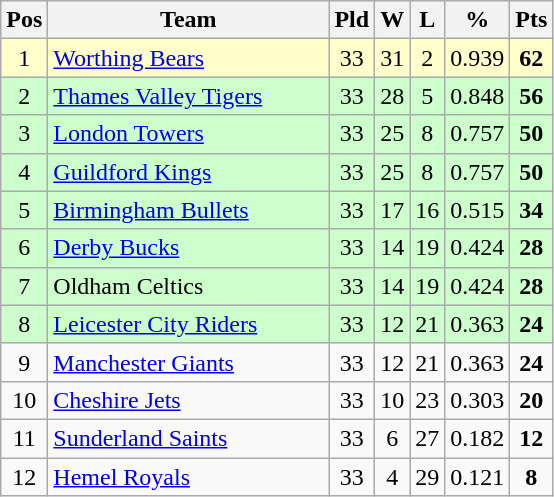<table class="wikitable" style="text-align: center;">
<tr>
<th>Pos</th>
<th scope="col" style="width: 180px;">Team</th>
<th>Pld</th>
<th>W</th>
<th>L</th>
<th>%</th>
<th>Pts</th>
</tr>
<tr style="background: #ffffcc;">
<td>1</td>
<td style="text-align:left;"><a href='#'>Worthing Bears</a></td>
<td>33</td>
<td>31</td>
<td>2</td>
<td>0.939</td>
<td><strong>62</strong></td>
</tr>
<tr style="background: #ccffcc;">
<td>2</td>
<td style="text-align:left;"><a href='#'>Thames Valley Tigers</a></td>
<td>33</td>
<td>28</td>
<td>5</td>
<td>0.848</td>
<td><strong>56</strong></td>
</tr>
<tr style="background: #ccffcc;">
<td>3</td>
<td style="text-align:left;"><a href='#'>London Towers</a></td>
<td>33</td>
<td>25</td>
<td>8</td>
<td>0.757</td>
<td><strong>50</strong></td>
</tr>
<tr style="background: #ccffcc;">
<td>4</td>
<td style="text-align:left;"><a href='#'>Guildford Kings</a></td>
<td>33</td>
<td>25</td>
<td>8</td>
<td>0.757</td>
<td><strong>50</strong></td>
</tr>
<tr style="background: #ccffcc;">
<td>5</td>
<td style="text-align:left;"><a href='#'>Birmingham Bullets</a></td>
<td>33</td>
<td>17</td>
<td>16</td>
<td>0.515</td>
<td><strong>34</strong></td>
</tr>
<tr style="background: #ccffcc;">
<td>6</td>
<td style="text-align:left;"><a href='#'>Derby Bucks</a></td>
<td>33</td>
<td>14</td>
<td>19</td>
<td>0.424</td>
<td><strong>28</strong></td>
</tr>
<tr style="background: #ccffcc;">
<td>7</td>
<td style="text-align:left;">Oldham Celtics</td>
<td>33</td>
<td>14</td>
<td>19</td>
<td>0.424</td>
<td><strong>28</strong></td>
</tr>
<tr style="background: #ccffcc;">
<td>8</td>
<td style="text-align:left;"><a href='#'>Leicester City Riders</a></td>
<td>33</td>
<td>12</td>
<td>21</td>
<td>0.363</td>
<td><strong>24</strong></td>
</tr>
<tr style="background: ;">
<td>9</td>
<td style="text-align:left;"><a href='#'>Manchester Giants</a></td>
<td>33</td>
<td>12</td>
<td>21</td>
<td>0.363</td>
<td><strong>24</strong></td>
</tr>
<tr style="background: ;">
<td>10</td>
<td style="text-align:left;"><a href='#'>Cheshire Jets</a></td>
<td>33</td>
<td>10</td>
<td>23</td>
<td>0.303</td>
<td><strong>20</strong></td>
</tr>
<tr style="background: ;">
<td>11</td>
<td style="text-align:left;"><a href='#'>Sunderland Saints</a></td>
<td>33</td>
<td>6</td>
<td>27</td>
<td>0.182</td>
<td><strong>12</strong></td>
</tr>
<tr style="background: ;">
<td>12</td>
<td style="text-align:left;"><a href='#'>Hemel Royals</a></td>
<td>33</td>
<td>4</td>
<td>29</td>
<td>0.121</td>
<td><strong>8</strong></td>
</tr>
</table>
